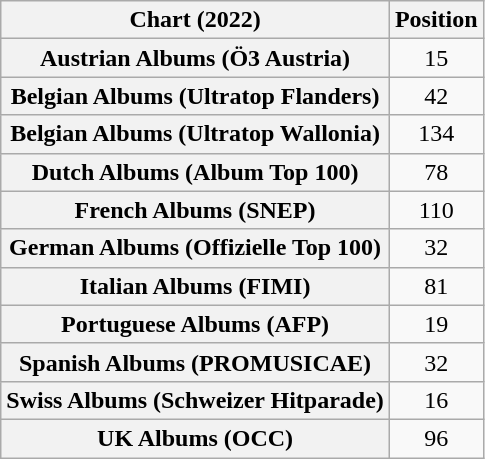<table class="wikitable sortable plainrowheaders" style="text-align:center">
<tr>
<th scope="col">Chart (2022)</th>
<th scope="col">Position</th>
</tr>
<tr>
<th scope="row">Austrian Albums (Ö3 Austria)</th>
<td>15</td>
</tr>
<tr>
<th scope="row">Belgian Albums (Ultratop Flanders)</th>
<td>42</td>
</tr>
<tr>
<th scope="row">Belgian Albums (Ultratop Wallonia)</th>
<td>134</td>
</tr>
<tr>
<th scope="row">Dutch Albums (Album Top 100)</th>
<td>78</td>
</tr>
<tr>
<th scope="row">French Albums (SNEP)</th>
<td>110</td>
</tr>
<tr>
<th scope="row">German Albums (Offizielle Top 100)</th>
<td>32</td>
</tr>
<tr>
<th scope="row">Italian Albums (FIMI)</th>
<td>81</td>
</tr>
<tr>
<th scope="row">Portuguese Albums (AFP)</th>
<td>19</td>
</tr>
<tr>
<th scope="row">Spanish Albums (PROMUSICAE)</th>
<td>32</td>
</tr>
<tr>
<th scope="row">Swiss Albums (Schweizer Hitparade)</th>
<td>16</td>
</tr>
<tr>
<th scope="row">UK Albums (OCC)</th>
<td>96</td>
</tr>
</table>
